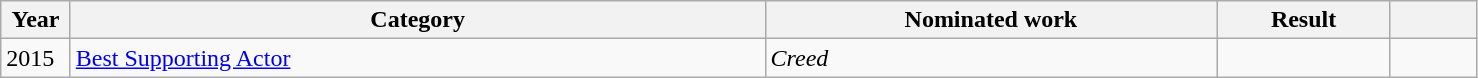<table class=wikitable class="wikitable sortable">
<tr>
<th width=4%>Year</th>
<th width=40%>Category</th>
<th width=26%>Nominated work</th>
<th width=10%>Result</th>
<th width=5%></th>
</tr>
<tr>
<td>2015</td>
<td><a href='#'>Best Supporting Actor</a></td>
<td><em>Creed</em></td>
<td></td>
<td></td>
</tr>
</table>
